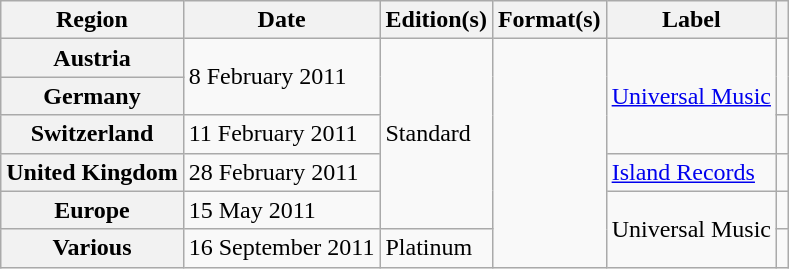<table class="wikitable plainrowheaders">
<tr>
<th scope="col">Region</th>
<th scope="col">Date</th>
<th scope="col">Edition(s)</th>
<th scope="col">Format(s)</th>
<th scope="col">Label</th>
<th scope="col"></th>
</tr>
<tr>
<th scope="row">Austria</th>
<td rowspan="2">8 February 2011</td>
<td rowspan="5">Standard</td>
<td rowspan="6"></td>
<td rowspan="3"><a href='#'>Universal Music</a></td>
<td rowspan="2"></td>
</tr>
<tr>
<th scope="row">Germany</th>
</tr>
<tr>
<th scope="row">Switzerland</th>
<td>11 February 2011</td>
<td></td>
</tr>
<tr>
<th scope="row">United Kingdom</th>
<td>28 February 2011</td>
<td><a href='#'>Island Records</a></td>
<td></td>
</tr>
<tr>
<th scope="row">Europe</th>
<td>15 May 2011</td>
<td rowspan="2">Universal Music</td>
<td></td>
</tr>
<tr>
<th scope="row">Various</th>
<td>16 September 2011</td>
<td>Platinum</td>
<td></td>
</tr>
</table>
